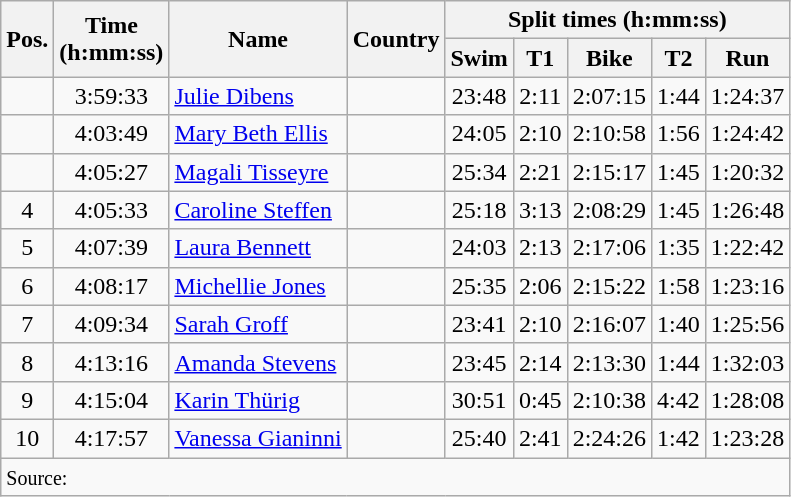<table class="wikitable" style="text-align:center">
<tr>
<th rowspan="2">Pos.</th>
<th rowspan="2">Time<br>(h:mm:ss)</th>
<th rowspan="2">Name</th>
<th rowspan="2">Country</th>
<th colspan="5">Split times (h:mm:ss)</th>
</tr>
<tr>
<th>Swim</th>
<th>T1</th>
<th>Bike</th>
<th>T2</th>
<th>Run</th>
</tr>
<tr>
<td></td>
<td>3:59:33</td>
<td align="left"><a href='#'>Julie Dibens</a></td>
<td align="left"></td>
<td>23:48</td>
<td>2:11</td>
<td>2:07:15</td>
<td>1:44</td>
<td>1:24:37</td>
</tr>
<tr>
<td></td>
<td>4:03:49</td>
<td align="left"><a href='#'>Mary Beth Ellis</a></td>
<td align="left"></td>
<td>24:05</td>
<td>2:10</td>
<td>2:10:58</td>
<td>1:56</td>
<td>1:24:42</td>
</tr>
<tr>
<td></td>
<td>4:05:27</td>
<td align="left"><a href='#'>Magali Tisseyre</a></td>
<td align="left"></td>
<td>25:34</td>
<td>2:21</td>
<td>2:15:17</td>
<td>1:45</td>
<td>1:20:32</td>
</tr>
<tr>
<td>4</td>
<td>4:05:33</td>
<td align="left"><a href='#'>Caroline Steffen</a></td>
<td align="left"></td>
<td>25:18</td>
<td>3:13</td>
<td>2:08:29</td>
<td>1:45</td>
<td>1:26:48</td>
</tr>
<tr>
<td>5</td>
<td>4:07:39</td>
<td align="left"><a href='#'>Laura Bennett</a></td>
<td align="left"></td>
<td>24:03</td>
<td>2:13</td>
<td>2:17:06</td>
<td>1:35</td>
<td>1:22:42</td>
</tr>
<tr>
<td>6</td>
<td>4:08:17</td>
<td align="left"><a href='#'>Michellie Jones</a></td>
<td align="left"></td>
<td>25:35</td>
<td>2:06</td>
<td>2:15:22</td>
<td>1:58</td>
<td>1:23:16</td>
</tr>
<tr>
<td>7</td>
<td>4:09:34</td>
<td align="left"><a href='#'>Sarah Groff</a></td>
<td align="left"></td>
<td>23:41</td>
<td>2:10</td>
<td>2:16:07</td>
<td>1:40</td>
<td>1:25:56</td>
</tr>
<tr>
<td>8</td>
<td>4:13:16</td>
<td align="left"><a href='#'>Amanda Stevens</a></td>
<td align="left"></td>
<td>23:45</td>
<td>2:14</td>
<td>2:13:30</td>
<td>1:44</td>
<td>1:32:03</td>
</tr>
<tr>
<td>9</td>
<td>4:15:04</td>
<td align="left"><a href='#'>Karin Thürig</a></td>
<td align="left"></td>
<td>30:51</td>
<td>0:45</td>
<td>2:10:38</td>
<td>4:42</td>
<td>1:28:08</td>
</tr>
<tr>
<td>10</td>
<td>4:17:57</td>
<td align="left"><a href='#'>Vanessa Gianinni</a></td>
<td align="left"></td>
<td>25:40</td>
<td>2:41</td>
<td>2:24:26</td>
<td>1:42</td>
<td>1:23:28</td>
</tr>
<tr>
<td colspan="9" align="left"><small>Source:</small></td>
</tr>
</table>
